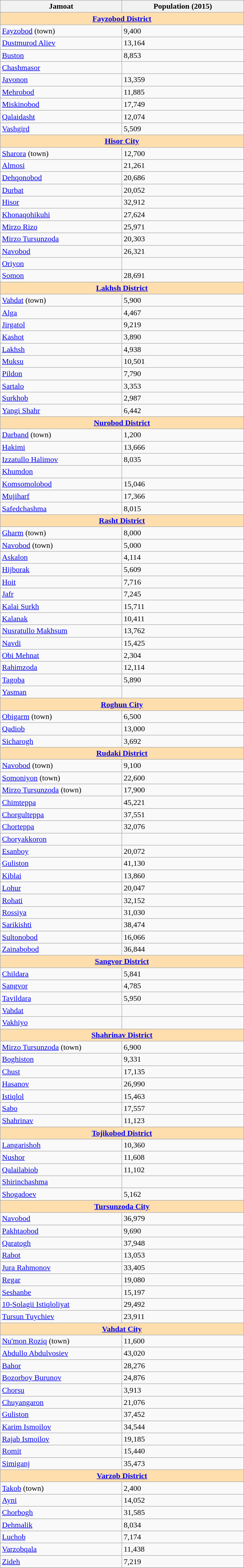<table class="wikitable" width= "40%">
<tr>
<th width= 50%>Jamoat</th>
<th width=50%>Population (2015)</th>
</tr>
<tr>
<td colspan="2" style="text-align:center; background:#ffdead;"><strong><a href='#'>Fayzobod District</a></strong></td>
</tr>
<tr>
<td><a href='#'>Fayzobod</a> (town)</td>
<td>9,400</td>
</tr>
<tr>
<td><a href='#'>Dustmurod Aliev</a></td>
<td>13,164</td>
</tr>
<tr>
<td><a href='#'>Buston</a></td>
<td>8,853</td>
</tr>
<tr>
<td><a href='#'>Chashmasor</a></td>
<td></td>
</tr>
<tr>
<td><a href='#'>Javonon</a></td>
<td>13,359</td>
</tr>
<tr>
<td><a href='#'>Mehrobod</a></td>
<td>11,885</td>
</tr>
<tr>
<td><a href='#'>Miskinobod</a></td>
<td>17,749</td>
</tr>
<tr>
<td><a href='#'>Qalaidasht</a></td>
<td>12,074</td>
</tr>
<tr>
<td><a href='#'>Vashgird</a></td>
<td>5,509</td>
</tr>
<tr>
<td colspan="2" style="text-align:center; background:#ffdead;"><strong><a href='#'>Hisor City</a></strong></td>
</tr>
<tr>
<td><a href='#'>Sharora</a> (town)</td>
<td>12,700</td>
</tr>
<tr>
<td><a href='#'>Almosi</a></td>
<td>21,261</td>
</tr>
<tr>
<td><a href='#'>Dehqonobod</a></td>
<td>20,686</td>
</tr>
<tr>
<td><a href='#'>Durbat</a></td>
<td>20,052</td>
</tr>
<tr>
<td><a href='#'>Hisor</a></td>
<td>32,912</td>
</tr>
<tr>
<td><a href='#'>Khonaqohikuhi</a></td>
<td>27,624</td>
</tr>
<tr>
<td><a href='#'>Mirzo Rizo</a></td>
<td>25,971</td>
</tr>
<tr>
<td><a href='#'>Mirzo Tursunzoda</a></td>
<td>20,303</td>
</tr>
<tr>
<td><a href='#'>Navobod</a></td>
<td>26,321</td>
</tr>
<tr>
<td><a href='#'>Oriyon</a></td>
<td></td>
</tr>
<tr>
<td><a href='#'>Somon</a></td>
<td>28,691</td>
</tr>
<tr>
<td colspan="2" style="text-align:center; background:#ffdead;"><strong><a href='#'>Lakhsh District</a></strong></td>
</tr>
<tr>
<td><a href='#'>Vahdat</a> (town)</td>
<td>5,900</td>
</tr>
<tr>
<td><a href='#'>Alga</a></td>
<td>4,467</td>
</tr>
<tr>
<td><a href='#'>Jirgatol</a></td>
<td>9,219</td>
</tr>
<tr>
<td><a href='#'>Kashot</a></td>
<td>3,890</td>
</tr>
<tr>
<td><a href='#'>Lakhsh</a></td>
<td>4,938</td>
</tr>
<tr>
<td><a href='#'>Muksu</a></td>
<td>10,501</td>
</tr>
<tr>
<td><a href='#'>Pildon</a></td>
<td>7,790</td>
</tr>
<tr>
<td><a href='#'>Sartalo</a></td>
<td>3,353</td>
</tr>
<tr>
<td><a href='#'>Surkhob</a></td>
<td>2,987</td>
</tr>
<tr>
<td><a href='#'>Yangi Shahr</a></td>
<td>6,442</td>
</tr>
<tr>
<td colspan="2" style="text-align:center; background:#ffdead;"><strong><a href='#'>Nurobod District</a></strong></td>
</tr>
<tr>
<td><a href='#'>Darband</a> (town)</td>
<td>1,200</td>
</tr>
<tr>
<td><a href='#'>Hakimi</a></td>
<td>13,666</td>
</tr>
<tr>
<td><a href='#'>Izzatullo Halimov</a></td>
<td>8,035</td>
</tr>
<tr>
<td><a href='#'>Khumdon</a></td>
<td></td>
</tr>
<tr>
<td><a href='#'>Komsomolobod</a></td>
<td>15,046</td>
</tr>
<tr>
<td><a href='#'>Mujiharf</a></td>
<td>17,366</td>
</tr>
<tr>
<td><a href='#'>Safedchashma</a></td>
<td>8,015</td>
</tr>
<tr>
<td colspan="2" style="text-align:center; background:#ffdead;"><strong><a href='#'>Rasht District</a></strong></td>
</tr>
<tr>
<td><a href='#'>Gharm</a> (town)</td>
<td>8,000</td>
</tr>
<tr>
<td><a href='#'>Navobod</a> (town)</td>
<td>5,000</td>
</tr>
<tr>
<td><a href='#'>Askalon</a></td>
<td>4,114</td>
</tr>
<tr>
<td><a href='#'>Hijborak</a></td>
<td>5,609</td>
</tr>
<tr>
<td><a href='#'>Hoit</a></td>
<td>7,716</td>
</tr>
<tr>
<td><a href='#'>Jafr</a></td>
<td>7,245</td>
</tr>
<tr>
<td><a href='#'>Kalai Surkh</a></td>
<td>15,711</td>
</tr>
<tr>
<td><a href='#'>Kalanak</a></td>
<td>10,411</td>
</tr>
<tr>
<td><a href='#'>Nusratullo Makhsum</a></td>
<td>13,762</td>
</tr>
<tr>
<td><a href='#'>Navdi</a></td>
<td>15,425</td>
</tr>
<tr>
<td><a href='#'>Obi Mehnat</a></td>
<td>2,304</td>
</tr>
<tr>
<td><a href='#'>Rahimzoda</a></td>
<td>12,114</td>
</tr>
<tr>
<td><a href='#'>Tagoba</a></td>
<td>5,890</td>
</tr>
<tr>
<td><a href='#'>Yasman</a></td>
<td></td>
</tr>
<tr>
<td colspan="2" style="text-align:center; background:#ffdead;"><strong><a href='#'>Roghun City</a></strong></td>
</tr>
<tr>
<td><a href='#'>Obigarm</a> (town)</td>
<td>6,500</td>
</tr>
<tr>
<td><a href='#'>Qadiob</a></td>
<td>13,000</td>
</tr>
<tr>
<td><a href='#'>Sicharogh</a></td>
<td>3,692</td>
</tr>
<tr>
<td colspan="2" style="text-align:center; background:#ffdead;"><strong><a href='#'>Rudaki District</a></strong></td>
</tr>
<tr>
<td><a href='#'>Navobod</a> (town)</td>
<td>9,100</td>
</tr>
<tr>
<td><a href='#'>Somoniyon</a> (town)</td>
<td>22,600</td>
</tr>
<tr>
<td><a href='#'>Mirzo Tursunzoda</a> (town)</td>
<td>17,900</td>
</tr>
<tr>
<td><a href='#'>Chimteppa</a></td>
<td>45,221</td>
</tr>
<tr>
<td><a href='#'>Chorgulteppa</a></td>
<td>37,551</td>
</tr>
<tr>
<td><a href='#'>Chorteppa</a></td>
<td>32,076</td>
</tr>
<tr>
<td><a href='#'>Choryakkoron</a></td>
<td></td>
</tr>
<tr>
<td><a href='#'>Esanboy</a></td>
<td>20,072</td>
</tr>
<tr>
<td><a href='#'>Guliston</a></td>
<td>41,130</td>
</tr>
<tr>
<td><a href='#'>Kiblai</a></td>
<td>13,860</td>
</tr>
<tr>
<td><a href='#'>Lohur</a></td>
<td>20,047</td>
</tr>
<tr>
<td><a href='#'>Rohati</a></td>
<td>32,152</td>
</tr>
<tr>
<td><a href='#'>Rossiya</a></td>
<td>31,030</td>
</tr>
<tr>
<td><a href='#'>Sarikishti</a></td>
<td>38,474</td>
</tr>
<tr>
<td><a href='#'>Sultonobod</a></td>
<td>16,066</td>
</tr>
<tr>
<td><a href='#'>Zainabobod</a></td>
<td>36,844</td>
</tr>
<tr>
<td colspan="2" style="text-align:center; background:#ffdead;"><strong><a href='#'>Sangvor District</a></strong></td>
</tr>
<tr>
<td><a href='#'>Childara</a></td>
<td>5,841</td>
</tr>
<tr>
<td><a href='#'>Sangvor</a></td>
<td>4,785</td>
</tr>
<tr>
<td><a href='#'>Tavildara</a></td>
<td>5,950</td>
</tr>
<tr>
<td><a href='#'>Vahdat</a></td>
<td></td>
</tr>
<tr>
<td><a href='#'>Vakhiyo</a></td>
<td></td>
</tr>
<tr>
<td colspan="2" style="text-align:center; background:#ffdead;"><strong><a href='#'>Shahrinav District</a></strong></td>
</tr>
<tr>
<td><a href='#'>Mirzo Tursunzoda</a> (town)</td>
<td>6,900</td>
</tr>
<tr>
<td><a href='#'>Boghiston</a></td>
<td>9,331</td>
</tr>
<tr>
<td><a href='#'>Chust</a></td>
<td>17,135</td>
</tr>
<tr>
<td><a href='#'>Hasanov</a></td>
<td>26,990</td>
</tr>
<tr>
<td><a href='#'>Istiqlol</a></td>
<td>15,463</td>
</tr>
<tr>
<td><a href='#'>Sabo</a></td>
<td>17,557</td>
</tr>
<tr>
<td><a href='#'>Shahrinav</a></td>
<td>11,123</td>
</tr>
<tr>
<td colspan="2" style="text-align:center; background:#ffdead;"><strong><a href='#'>Tojikobod District</a></strong></td>
</tr>
<tr>
<td><a href='#'>Langarishoh</a></td>
<td>10,360</td>
</tr>
<tr>
<td><a href='#'>Nushor</a></td>
<td>11,608</td>
</tr>
<tr>
<td><a href='#'>Qalailabiob</a></td>
<td>11,102</td>
</tr>
<tr>
<td><a href='#'>Shirinchashma</a></td>
<td></td>
</tr>
<tr>
<td><a href='#'>Shogadoev</a></td>
<td>5,162</td>
</tr>
<tr>
<td colspan="2" style="text-align:center; background:#ffdead;"><strong><a href='#'>Tursunzoda City</a></strong></td>
</tr>
<tr>
<td><a href='#'>Navobod</a></td>
<td>36,979</td>
</tr>
<tr>
<td><a href='#'>Pakhtaobod</a></td>
<td>9,690</td>
</tr>
<tr>
<td><a href='#'>Qaratogh</a></td>
<td>37,948</td>
</tr>
<tr>
<td><a href='#'>Rabot</a></td>
<td>13,053</td>
</tr>
<tr>
<td><a href='#'>Jura Rahmonov</a></td>
<td>33,405</td>
</tr>
<tr>
<td><a href='#'>Regar</a></td>
<td>19,080</td>
</tr>
<tr>
<td><a href='#'>Seshanbe</a></td>
<td>15,197</td>
</tr>
<tr>
<td><a href='#'>10-Solagii Istiqloliyat</a></td>
<td>29,492</td>
</tr>
<tr>
<td><a href='#'>Tursun Tuychiev</a></td>
<td>23,911</td>
</tr>
<tr>
<td colspan="2" style="text-align:center; background:#ffdead;"><strong><a href='#'>Vahdat City</a></strong></td>
</tr>
<tr>
<td><a href='#'>Nu'mon Roziq</a> (town)</td>
<td>11,600</td>
</tr>
<tr>
<td><a href='#'>Abdullo Abdulvosiev</a></td>
<td>43,020</td>
</tr>
<tr>
<td><a href='#'>Bahor</a></td>
<td>28,276</td>
</tr>
<tr>
<td><a href='#'>Bozorboy Burunov</a></td>
<td>24,876</td>
</tr>
<tr>
<td><a href='#'>Chorsu</a></td>
<td>3,913</td>
</tr>
<tr>
<td><a href='#'>Chuyangaron</a></td>
<td>21,076</td>
</tr>
<tr>
<td><a href='#'>Guliston</a></td>
<td>37,452</td>
</tr>
<tr>
<td><a href='#'>Karim Ismoilov</a></td>
<td>34,544</td>
</tr>
<tr>
<td><a href='#'>Rajab Ismoilov</a></td>
<td>19,185</td>
</tr>
<tr>
<td><a href='#'>Romit</a></td>
<td>15,440</td>
</tr>
<tr>
<td><a href='#'>Simiganj</a></td>
<td>35,473</td>
</tr>
<tr>
<td colspan="2" style="text-align:center; background:#ffdead;"><strong><a href='#'>Varzob District</a></strong></td>
</tr>
<tr>
<td><a href='#'>Takob</a> (town)</td>
<td>2,400</td>
</tr>
<tr>
<td><a href='#'>Ayni</a></td>
<td>14,052</td>
</tr>
<tr>
<td><a href='#'>Chorbogh</a></td>
<td>31,585</td>
</tr>
<tr>
<td><a href='#'>Dehmalik</a></td>
<td>8,034</td>
</tr>
<tr>
<td><a href='#'>Luchob</a></td>
<td>7,174</td>
</tr>
<tr>
<td><a href='#'>Varzobqala</a></td>
<td>11,438</td>
</tr>
<tr>
<td><a href='#'>Zideh</a></td>
<td>7,219</td>
</tr>
<tr>
</tr>
</table>
